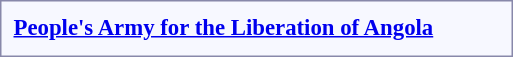<table style="border:1px solid #8888aa; background-color:#f7f8ff; padding:5px; font-size:95%; margin: 0px 12px 12px 0px;">
<tr style="text-align:center;">
<td rowspan=2><strong> <a href='#'>People's Army for the Liberation of Angola</a></strong></td>
<td colspan=2 rowspan=2></td>
<td colspan=2></td>
<td colspan=2></td>
<td colspan=2></td>
<td colspan=2></td>
<td colspan=2></td>
<td colspan=2></td>
<td colspan=2></td>
<td colspan=2></td>
<td colspan=3></td>
<td colspan=3></td>
</tr>
<tr style="text-align:center;">
<td colspan=2></td>
<td colspan=2></td>
<td colspan=2></td>
<td colspan=2></td>
<td colspan=2></td>
<td colspan=2></td>
<td colspan=2></td>
<td colspan=2></td>
<td colspan=3></td>
<td colspan=3></td>
</tr>
<tr>
</tr>
</table>
